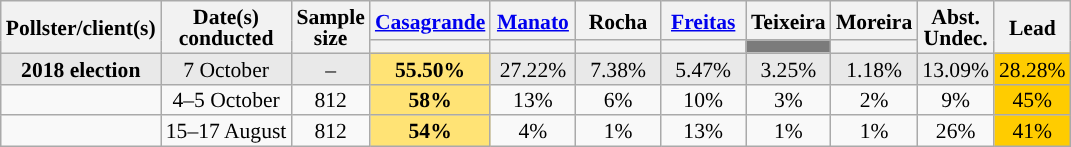<table class="wikitable sortable" style="text-align:center;font-size:90%;line-height:14px;">
<tr>
<th rowspan="2">Pollster/client(s)</th>
<th rowspan="2">Date(s)<br>conducted</th>
<th rowspan="2" data-sort-type="number">Sample<br>size</th>
<th class="unsortable" style="width:50px;"><a href='#'>Casagrande</a><br></th>
<th class="unsortable" style="width:50px;"><a href='#'>Manato</a><br></th>
<th class="unsortable" style="width:50px;">Rocha<br></th>
<th class="unsortable" style="width:50px;"><a href='#'>Freitas</a><br></th>
<th class="unsortable" style="width:50px;">Teixeira<br></th>
<th class="unsortable" style="width:50px;">Moreira<br></th>
<th rowspan="2" class="unsortable">Abst.<br>Undec.</th>
<th rowspan="2" data-sort-type="number">Lead</th>
</tr>
<tr>
<th data-sort-type="number" class="sortable" style="background:"></th>
<th data-sort-type="number" class="sortable" style="background:"></th>
<th data-sort-type="number" class="sortable" style="background:"></th>
<th data-sort-type="number" class="sortable" style="background:"></th>
<th data-sort-type="number" class="sortable" style="background:#7B7B7B;"></th>
<th data-sort-type="number" class="sortable" style="background:"></th>
</tr>
<tr style="background:#E9E9E9;">
<td><strong>2018 election</strong></td>
<td>7 October</td>
<td>–</td>
<td style="background:#FFE375;"><strong>55.50%</strong></td>
<td>27.22%</td>
<td>7.38%</td>
<td>5.47%</td>
<td>3.25%</td>
<td>1.18%</td>
<td>13.09%</td>
<td style="background:#FFCC00;">28.28%</td>
</tr>
<tr>
<td></td>
<td>4–5 October</td>
<td>812</td>
<td style="background:#FFE375;"><strong>58%</strong></td>
<td>13%</td>
<td>6%</td>
<td>10%</td>
<td>3%</td>
<td>2%</td>
<td>9%</td>
<td style="background:#FFCC00;">45%</td>
</tr>
<tr>
<td></td>
<td>15–17 August</td>
<td>812</td>
<td style="background:#FFE375;"><strong>54%</strong></td>
<td>4%</td>
<td>1%</td>
<td>13%</td>
<td>1%</td>
<td>1%</td>
<td>26%</td>
<td style="background:#FFCC00;">41%</td>
</tr>
</table>
